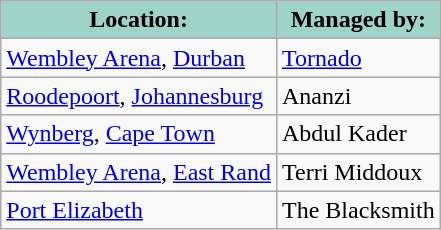<table class="wikitable">
<tr>
<th style="background: #9ED3C8;">Location:</th>
<th style="background: #9ED3C8;">Managed by:</th>
</tr>
<tr>
<td><a href='#'>Wembley Arena</a>, <a href='#'>Durban</a></td>
<td><a href='#'>Tornado</a></td>
</tr>
<tr>
<td><a href='#'>Roodepoort</a>, <a href='#'>Johannesburg</a></td>
<td>Ananzi</td>
</tr>
<tr>
<td><a href='#'>Wynberg</a>, <a href='#'>Cape Town</a></td>
<td>Abdul Kader</td>
</tr>
<tr>
<td><a href='#'>Wembley Arena</a>, <a href='#'>East Rand</a></td>
<td>Terri Middoux</td>
</tr>
<tr>
<td><a href='#'>Port Elizabeth</a></td>
<td>The Blacksmith</td>
</tr>
</table>
